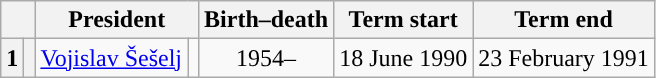<table class="wikitable" style="text-align:center">
<tr>
<th colspan="2"></th>
<th colspan="2">President</th>
<th>Birth–death</th>
<th>Term start</th>
<th>Term end</th>
</tr>
<tr>
<th>1</th>
<th style="background:"></th>
<td><a href='#'>Vojislav Šešelj</a></td>
<td></td>
<td>1954–</td>
<td>18 June 1990</td>
<td>23 February 1991</td>
</tr>
</table>
